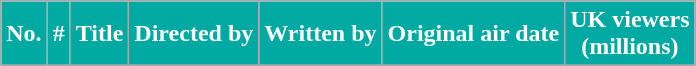<table class="wikitable plainrowheaders">
<tr style="color:white">
<th style="background: #00A9A1;">No.</th>
<th style="background: #00A9A1;">#</th>
<th style="background: #00A9A1;">Title</th>
<th style="background: #00A9A1;">Directed by</th>
<th style="background: #00A9A1;">Written by</th>
<th style="background: #00A9A1;">Original air date</th>
<th style="background: #00A9A1;">UK viewers<br>(millions)</th>
</tr>
<tr>
</tr>
</table>
